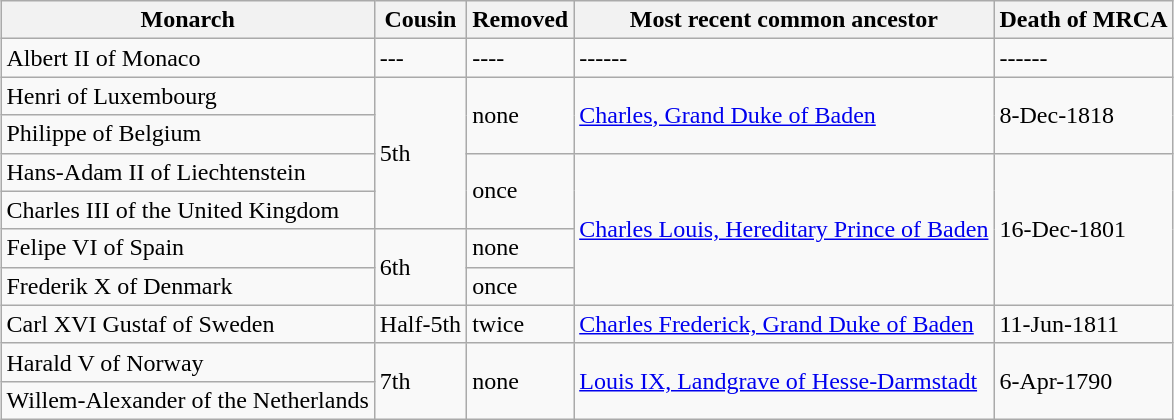<table class="wikitable" style="margin:1em auto 1em auto;">
<tr>
<th>Monarch</th>
<th>Cousin</th>
<th>Removed</th>
<th>Most recent common ancestor</th>
<th>Death of MRCA</th>
</tr>
<tr>
<td>Albert II of Monaco</td>
<td>---</td>
<td>----</td>
<td>------</td>
<td>------</td>
</tr>
<tr>
<td>Henri of Luxembourg</td>
<td rowspan="4">5th</td>
<td rowspan="2">none</td>
<td rowspan="2"><a href='#'>Charles, Grand Duke of Baden</a></td>
<td rowspan="2">8-Dec-1818</td>
</tr>
<tr>
<td>Philippe of Belgium</td>
</tr>
<tr>
<td>Hans-Adam II of Liechtenstein</td>
<td rowspan="2">once</td>
<td rowspan="4"><a href='#'>Charles Louis, Hereditary Prince of Baden</a></td>
<td rowspan="4">16-Dec-1801</td>
</tr>
<tr>
<td>Charles III of the United Kingdom</td>
</tr>
<tr>
<td>Felipe VI of Spain</td>
<td rowspan="2">6th</td>
<td>none</td>
</tr>
<tr>
<td>Frederik X of Denmark</td>
<td>once</td>
</tr>
<tr>
<td>Carl XVI Gustaf of Sweden</td>
<td>Half-5th</td>
<td>twice</td>
<td><a href='#'>Charles Frederick, Grand Duke of Baden</a></td>
<td>11-Jun-1811</td>
</tr>
<tr>
<td>Harald V of Norway</td>
<td rowspan="2">7th</td>
<td rowspan="2">none</td>
<td rowspan="2"><a href='#'>Louis IX, Landgrave of Hesse-Darmstadt</a></td>
<td rowspan="2">6-Apr-1790</td>
</tr>
<tr>
<td>Willem-Alexander of the Netherlands</td>
</tr>
</table>
